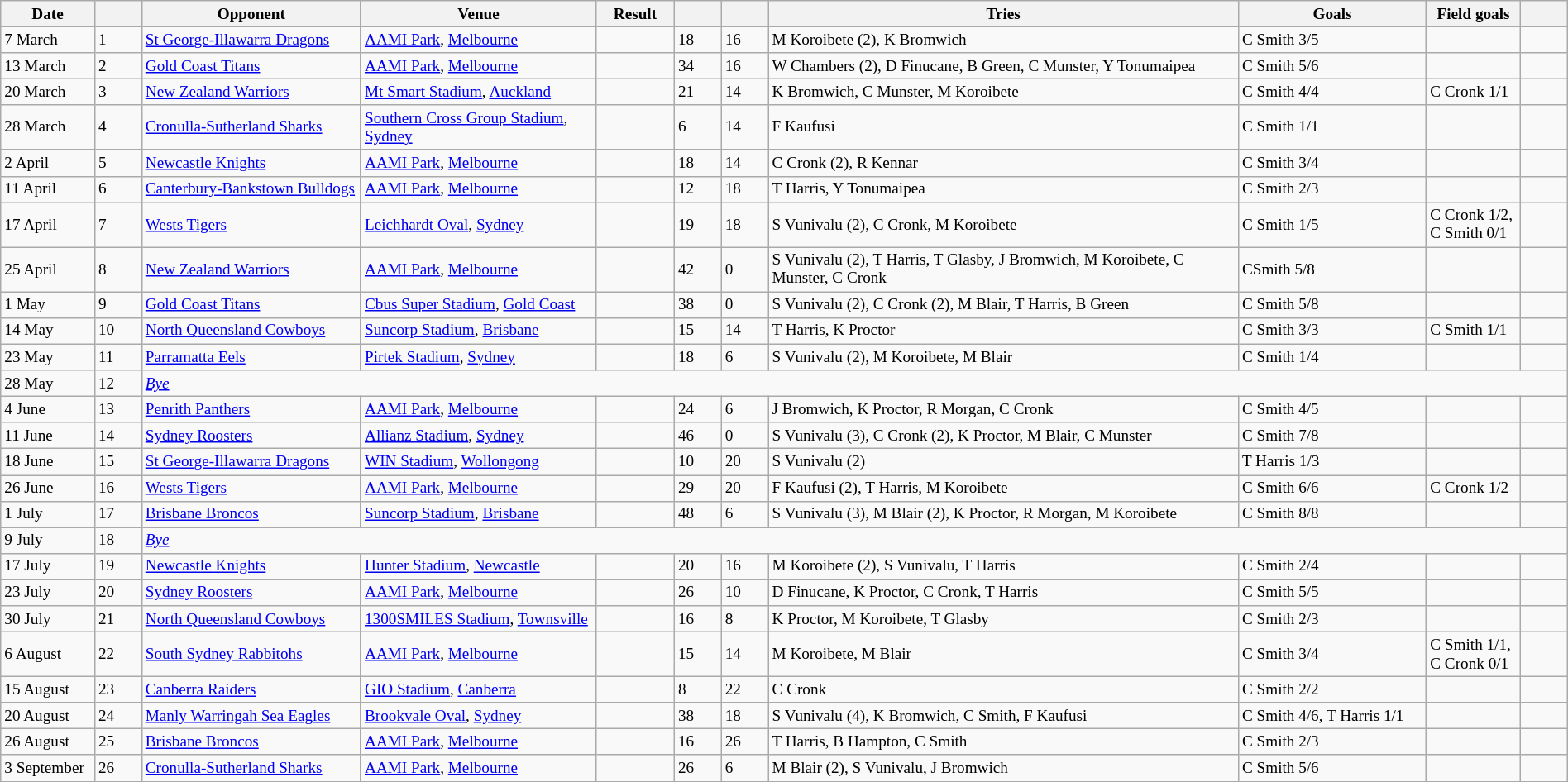<table class="wikitable"  style="font-size:80%; width:100%;">
<tr>
<th width="6%">Date</th>
<th width="3%"></th>
<th width="14%">Opponent</th>
<th width="15%">Venue</th>
<th width="5%">Result</th>
<th width="3%"></th>
<th width="3%"></th>
<th width="30%">Tries</th>
<th width="12%">Goals</th>
<th width="6%">Field goals</th>
<th width="3%"></th>
</tr>
<tr>
<td>7 March</td>
<td>1</td>
<td><a href='#'>St George-Illawarra Dragons</a></td>
<td><a href='#'>AAMI Park</a>, <a href='#'>Melbourne</a></td>
<td></td>
<td>18</td>
<td>16</td>
<td>M Koroibete (2), K Bromwich</td>
<td>C Smith 3/5</td>
<td></td>
<td></td>
</tr>
<tr>
<td>13 March</td>
<td>2</td>
<td><a href='#'>Gold Coast Titans</a></td>
<td><a href='#'>AAMI Park</a>, <a href='#'>Melbourne</a></td>
<td></td>
<td>34</td>
<td>16</td>
<td>W Chambers (2), D Finucane, B Green, C Munster, Y Tonumaipea</td>
<td>C Smith 5/6</td>
<td></td>
<td></td>
</tr>
<tr>
<td>20 March</td>
<td>3</td>
<td><a href='#'>New Zealand Warriors</a></td>
<td><a href='#'>Mt Smart Stadium</a>, <a href='#'>Auckland</a></td>
<td></td>
<td>21</td>
<td>14</td>
<td>K Bromwich, C Munster, M Koroibete</td>
<td>C Smith 4/4</td>
<td>C Cronk 1/1</td>
<td></td>
</tr>
<tr>
<td>28 March</td>
<td>4</td>
<td><a href='#'>Cronulla-Sutherland Sharks</a></td>
<td><a href='#'>Southern Cross Group Stadium</a>, <a href='#'>Sydney</a></td>
<td></td>
<td>6</td>
<td>14</td>
<td>F Kaufusi</td>
<td>C Smith 1/1</td>
<td></td>
<td></td>
</tr>
<tr>
<td>2 April</td>
<td>5</td>
<td><a href='#'>Newcastle Knights</a></td>
<td><a href='#'>AAMI Park</a>, <a href='#'>Melbourne</a></td>
<td></td>
<td>18</td>
<td>14</td>
<td>C Cronk (2), R Kennar</td>
<td>C Smith 3/4</td>
<td></td>
<td></td>
</tr>
<tr>
<td>11 April</td>
<td>6</td>
<td><a href='#'>Canterbury-Bankstown Bulldogs</a></td>
<td><a href='#'>AAMI Park</a>, <a href='#'>Melbourne</a></td>
<td></td>
<td>12</td>
<td>18</td>
<td>T Harris, Y Tonumaipea</td>
<td>C Smith 2/3</td>
<td></td>
<td></td>
</tr>
<tr>
<td>17 April</td>
<td>7</td>
<td><a href='#'>Wests Tigers</a></td>
<td><a href='#'>Leichhardt Oval</a>, <a href='#'>Sydney</a></td>
<td><br></td>
<td>19</td>
<td>18</td>
<td>S Vunivalu (2), C Cronk, M Koroibete</td>
<td>C Smith 1/5</td>
<td>C Cronk 1/2, C Smith 0/1</td>
<td></td>
</tr>
<tr>
<td>25 April</td>
<td>8</td>
<td><a href='#'>New Zealand Warriors</a></td>
<td><a href='#'>AAMI Park</a>, <a href='#'>Melbourne</a></td>
<td></td>
<td>42</td>
<td>0</td>
<td>S Vunivalu (2), T Harris, T Glasby, J Bromwich, M Koroibete, C Munster, C Cronk</td>
<td>CSmith 5/8</td>
<td></td>
<td></td>
</tr>
<tr>
<td>1 May</td>
<td>9</td>
<td><a href='#'>Gold Coast Titans</a></td>
<td><a href='#'>Cbus Super Stadium</a>, <a href='#'>Gold Coast</a></td>
<td></td>
<td>38</td>
<td>0</td>
<td>S Vunivalu (2), C Cronk (2), M Blair, T Harris, B Green</td>
<td>C Smith 5/8</td>
<td></td>
<td></td>
</tr>
<tr>
<td>14 May</td>
<td>10</td>
<td><a href='#'>North Queensland Cowboys</a></td>
<td><a href='#'>Suncorp Stadium</a>, <a href='#'>Brisbane</a></td>
<td></td>
<td>15</td>
<td>14</td>
<td>T Harris, K Proctor</td>
<td>C Smith 3/3</td>
<td>C Smith 1/1</td>
<td></td>
</tr>
<tr>
<td>23 May</td>
<td>11</td>
<td><a href='#'>Parramatta Eels</a></td>
<td><a href='#'>Pirtek Stadium</a>, <a href='#'>Sydney</a></td>
<td></td>
<td>18</td>
<td>6</td>
<td>S Vunivalu (2), M Koroibete, M Blair</td>
<td>C Smith 1/4</td>
<td></td>
<td></td>
</tr>
<tr>
<td>28 May</td>
<td>12</td>
<td colspan=10><em><a href='#'>Bye</a></em></td>
</tr>
<tr>
<td>4 June</td>
<td>13</td>
<td><a href='#'>Penrith Panthers</a></td>
<td><a href='#'>AAMI Park</a>, <a href='#'>Melbourne</a></td>
<td></td>
<td>24</td>
<td>6</td>
<td>J Bromwich, K Proctor, R Morgan, C Cronk</td>
<td>C Smith 4/5</td>
<td></td>
<td></td>
</tr>
<tr>
<td>11 June</td>
<td>14</td>
<td><a href='#'>Sydney Roosters</a></td>
<td><a href='#'>Allianz Stadium</a>, <a href='#'>Sydney</a></td>
<td></td>
<td>46</td>
<td>0</td>
<td>S Vunivalu (3), C Cronk (2), K Proctor, M Blair, C Munster</td>
<td>C Smith 7/8</td>
<td></td>
<td></td>
</tr>
<tr>
<td>18 June</td>
<td>15</td>
<td><a href='#'>St George-Illawarra Dragons</a></td>
<td><a href='#'>WIN Stadium</a>, <a href='#'>Wollongong</a></td>
<td></td>
<td>10</td>
<td>20</td>
<td>S Vunivalu (2)</td>
<td>T Harris 1/3</td>
<td></td>
<td></td>
</tr>
<tr>
<td>26 June</td>
<td>16</td>
<td><a href='#'>Wests Tigers</a></td>
<td><a href='#'>AAMI Park</a>, <a href='#'>Melbourne</a></td>
<td></td>
<td>29</td>
<td>20</td>
<td>F Kaufusi (2), T Harris, M Koroibete</td>
<td>C Smith 6/6</td>
<td>C Cronk 1/2</td>
<td></td>
</tr>
<tr>
<td>1 July</td>
<td>17</td>
<td><a href='#'>Brisbane Broncos</a></td>
<td><a href='#'>Suncorp Stadium</a>, <a href='#'>Brisbane</a></td>
<td></td>
<td>48</td>
<td>6</td>
<td>S Vunivalu (3), M Blair (2), K Proctor, R Morgan, M Koroibete</td>
<td>C Smith 8/8</td>
<td></td>
<td></td>
</tr>
<tr>
<td>9 July</td>
<td>18</td>
<td colspan=10><em><a href='#'>Bye</a></em></td>
</tr>
<tr>
<td>17 July</td>
<td>19</td>
<td><a href='#'>Newcastle Knights</a></td>
<td><a href='#'>Hunter Stadium</a>, <a href='#'>Newcastle</a></td>
<td></td>
<td>20</td>
<td>16</td>
<td>M Koroibete (2), S Vunivalu, T Harris</td>
<td>C Smith 2/4</td>
<td></td>
<td></td>
</tr>
<tr>
<td>23 July</td>
<td>20</td>
<td><a href='#'>Sydney Roosters</a></td>
<td><a href='#'>AAMI Park</a>, <a href='#'>Melbourne</a></td>
<td></td>
<td>26</td>
<td>10</td>
<td>D Finucane, K Proctor, C Cronk, T Harris</td>
<td>C Smith 5/5</td>
<td></td>
<td></td>
</tr>
<tr>
<td>30 July</td>
<td>21</td>
<td><a href='#'>North Queensland Cowboys</a></td>
<td><a href='#'>1300SMILES Stadium</a>, <a href='#'>Townsville</a></td>
<td></td>
<td>16</td>
<td>8</td>
<td>K Proctor, M Koroibete, T Glasby</td>
<td>C Smith 2/3</td>
<td></td>
<td></td>
</tr>
<tr>
<td>6 August</td>
<td>22</td>
<td><a href='#'>South Sydney Rabbitohs</a></td>
<td><a href='#'>AAMI Park</a>, <a href='#'>Melbourne</a></td>
<td><br></td>
<td>15</td>
<td>14</td>
<td>M Koroibete, M Blair</td>
<td>C Smith 3/4</td>
<td>C Smith 1/1, C Cronk 0/1</td>
<td></td>
</tr>
<tr>
<td>15 August</td>
<td>23</td>
<td><a href='#'>Canberra Raiders</a></td>
<td><a href='#'>GIO Stadium</a>, <a href='#'>Canberra</a></td>
<td></td>
<td>8</td>
<td>22</td>
<td>C Cronk</td>
<td>C Smith 2/2</td>
<td></td>
<td></td>
</tr>
<tr>
<td>20 August</td>
<td>24</td>
<td><a href='#'>Manly Warringah Sea Eagles</a></td>
<td><a href='#'>Brookvale Oval</a>, <a href='#'>Sydney</a></td>
<td></td>
<td>38</td>
<td>18</td>
<td>S Vunivalu (4), K Bromwich, C Smith, F Kaufusi</td>
<td>C Smith 4/6, T Harris 1/1</td>
<td></td>
<td></td>
</tr>
<tr>
<td>26 August</td>
<td>25</td>
<td><a href='#'>Brisbane Broncos</a></td>
<td><a href='#'>AAMI Park</a>, <a href='#'>Melbourne</a></td>
<td></td>
<td>16</td>
<td>26</td>
<td>T Harris, B Hampton, C Smith</td>
<td>C Smith 2/3</td>
<td></td>
<td></td>
</tr>
<tr>
<td>3 September</td>
<td>26</td>
<td><a href='#'>Cronulla-Sutherland Sharks</a></td>
<td><a href='#'>AAMI Park</a>, <a href='#'>Melbourne</a></td>
<td></td>
<td>26</td>
<td>6</td>
<td>M Blair (2), S Vunivalu, J Bromwich</td>
<td>C Smith 5/6</td>
<td></td>
<td></td>
</tr>
</table>
